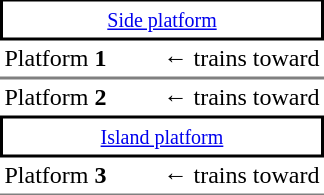<table border=0 cellspacing=0 cellpadding=3>
<tr>
<td style="border-top:solid 1-x black;border-top:solid 1px black;border-right:solid 2px black;border-left:solid 2px black;border-bottom:solid 2px black;text-align:center;" colspan=2><small><a href='#'>Side platform</a></small></td>
</tr>
<tr>
<td style="border-bottom:solid 1px gray;" width=100>Platform <strong>1</strong></td>
<td style="border-bottom:solid 1px gray;">←  trains toward  </td>
</tr>
<tr>
<td style="border-top:solid 1px gray;">Platform <strong>2</strong></td>
<td style="border-top:solid 1px gray;">←  trains toward  </td>
</tr>
<tr>
<td style="border-top:solid 2px black;border-right:solid 2px black;border-left:solid 2px black;border-bottom:solid 2px black;text-align:center;" colspan=2><small><a href='#'>Island platform</a></small></td>
</tr>
<tr>
<td style="border-bottom:solid 1px gray;">Platform <strong>3</strong></td>
<td style="border-bottom:solid 1px gray;">←  trains toward  </td>
</tr>
</table>
